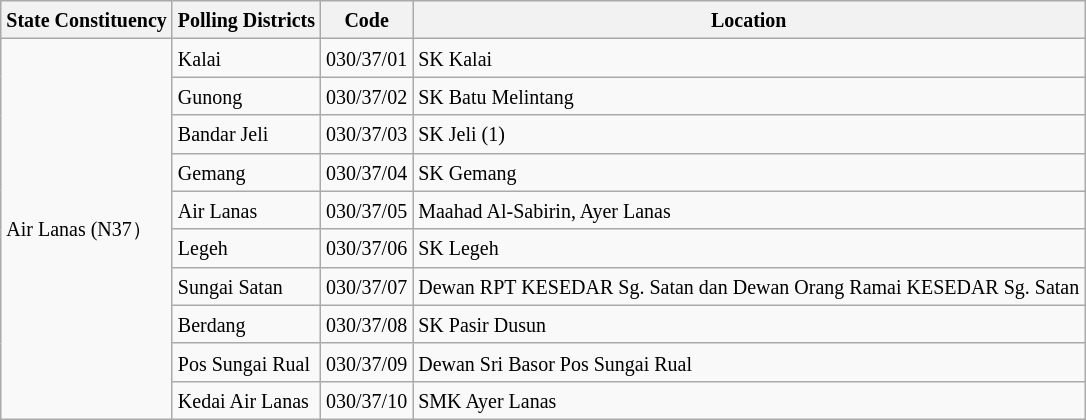<table class="wikitable sortable mw-collapsible">
<tr>
<th><small>State Constituency</small></th>
<th><small>Polling Districts</small></th>
<th><small>Code</small></th>
<th><small>Location</small></th>
</tr>
<tr>
<td rowspan="10"><small>Air Lanas (N37）</small></td>
<td><small>Kalai</small></td>
<td><small>030/37/01</small></td>
<td><small>SK Kalai</small></td>
</tr>
<tr>
<td><small>Gunong</small></td>
<td><small>030/37/02</small></td>
<td><small>SK Batu Melintang</small></td>
</tr>
<tr>
<td><small>Bandar Jeli</small></td>
<td><small>030/37/03</small></td>
<td><small>SK Jeli (1)</small></td>
</tr>
<tr>
<td><small>Gemang</small></td>
<td><small>030/37/04</small></td>
<td><small>SK Gemang</small></td>
</tr>
<tr>
<td><small>Air Lanas</small></td>
<td><small>030/37/05</small></td>
<td><small>Maahad Al-Sabirin, Ayer Lanas</small></td>
</tr>
<tr>
<td><small>Legeh</small></td>
<td><small>030/37/06</small></td>
<td><small>SK Legeh</small></td>
</tr>
<tr>
<td><small>Sungai Satan</small></td>
<td><small>030/37/07</small></td>
<td><small>Dewan RPT KESEDAR Sg. Satan dan Dewan Orang Ramai KESEDAR Sg. Satan</small></td>
</tr>
<tr>
<td><small>Berdang</small></td>
<td><small>030/37/08</small></td>
<td><small>SK Pasir Dusun</small></td>
</tr>
<tr>
<td><small>Pos Sungai Rual</small></td>
<td><small>030/37/09</small></td>
<td><small>Dewan Sri Basor Pos Sungai Rual</small></td>
</tr>
<tr>
<td><small>Kedai Air Lanas</small></td>
<td><small>030/37/10</small></td>
<td><small>SMK Ayer Lanas</small></td>
</tr>
</table>
